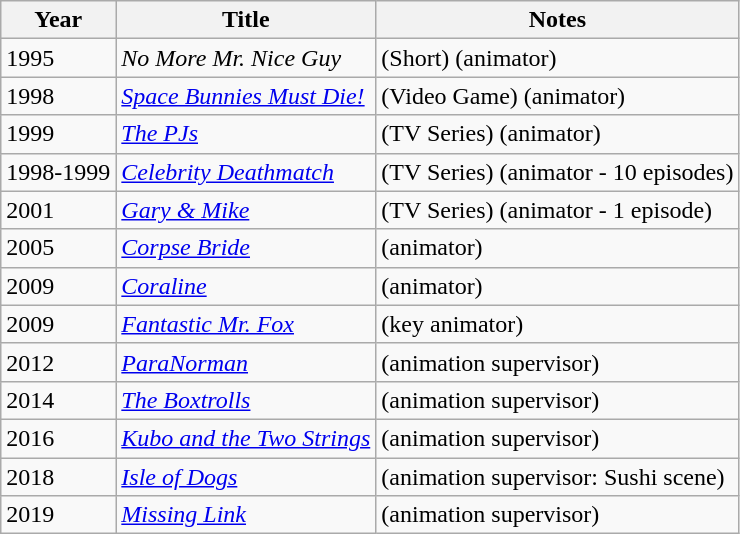<table class="wikitable sortable" border="1">
<tr>
<th>Year</th>
<th>Title</th>
<th>Notes</th>
</tr>
<tr>
<td>1995</td>
<td><em>No More Mr. Nice Guy</em></td>
<td>(Short) (animator)</td>
</tr>
<tr>
<td>1998</td>
<td><em><a href='#'>Space Bunnies Must Die!</a></em></td>
<td>(Video Game) (animator)</td>
</tr>
<tr>
<td>1999</td>
<td><em><a href='#'>The PJs </a></em></td>
<td>(TV Series) (animator)</td>
</tr>
<tr>
<td>1998-1999</td>
<td><em><a href='#'>Celebrity Deathmatch</a></em></td>
<td>(TV Series) (animator - 10 episodes)</td>
</tr>
<tr>
<td>2001</td>
<td><em><a href='#'>Gary & Mike</a></em></td>
<td>(TV Series) (animator - 1 episode)</td>
</tr>
<tr>
<td>2005</td>
<td><em><a href='#'>Corpse Bride</a></em></td>
<td>(animator)</td>
</tr>
<tr>
<td>2009</td>
<td><em><a href='#'>Coraline</a></em></td>
<td>(animator)</td>
</tr>
<tr>
<td>2009</td>
<td><em><a href='#'>Fantastic Mr. Fox</a></em></td>
<td>(key animator)</td>
</tr>
<tr>
<td>2012</td>
<td><em><a href='#'>ParaNorman</a></em></td>
<td>(animation supervisor)</td>
</tr>
<tr>
<td>2014</td>
<td><em><a href='#'>The Boxtrolls</a></em></td>
<td>(animation supervisor)</td>
</tr>
<tr>
<td>2016</td>
<td><em><a href='#'>Kubo and the Two Strings</a></em></td>
<td>(animation supervisor)</td>
</tr>
<tr>
<td>2018</td>
<td><em><a href='#'>Isle of Dogs</a></em></td>
<td>(animation supervisor: Sushi scene)</td>
</tr>
<tr>
<td>2019</td>
<td><em><a href='#'>Missing Link</a></em></td>
<td>(animation supervisor)</td>
</tr>
</table>
